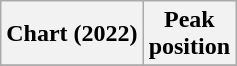<table class="wikitable sortable plainrowheaders" style="text-align:center">
<tr>
<th scope="col">Chart (2022)</th>
<th scope="col">Peak<br>position</th>
</tr>
<tr>
</tr>
</table>
